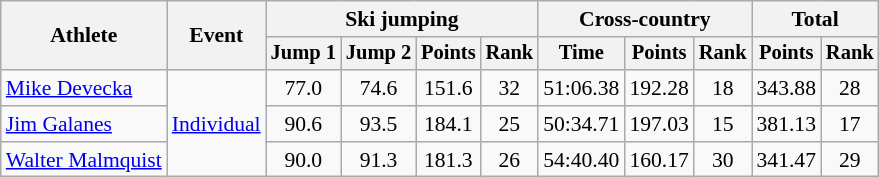<table class=wikitable style=font-size:90%;text-align:center>
<tr>
<th rowspan=2>Athlete</th>
<th rowspan=2>Event</th>
<th colspan=4>Ski jumping</th>
<th colspan=3>Cross-country</th>
<th colspan=2>Total</th>
</tr>
<tr style=font-size:95%>
<th>Jump 1</th>
<th>Jump 2</th>
<th>Points</th>
<th>Rank</th>
<th>Time</th>
<th>Points</th>
<th>Rank</th>
<th>Points</th>
<th>Rank</th>
</tr>
<tr>
<td align=left><a href='#'>Mike Devecka</a></td>
<td align=left rowspan=3><a href='#'>Individual</a></td>
<td>77.0</td>
<td>74.6</td>
<td>151.6</td>
<td>32</td>
<td>51:06.38</td>
<td>192.28</td>
<td>18</td>
<td>343.88</td>
<td>28</td>
</tr>
<tr>
<td align=left><a href='#'>Jim Galanes</a></td>
<td>90.6</td>
<td>93.5</td>
<td>184.1</td>
<td>25</td>
<td>50:34.71</td>
<td>197.03</td>
<td>15</td>
<td>381.13</td>
<td>17</td>
</tr>
<tr>
<td align=left><a href='#'>Walter Malmquist</a></td>
<td>90.0</td>
<td>91.3</td>
<td>181.3</td>
<td>26</td>
<td>54:40.40</td>
<td>160.17</td>
<td>30</td>
<td>341.47</td>
<td>29</td>
</tr>
</table>
